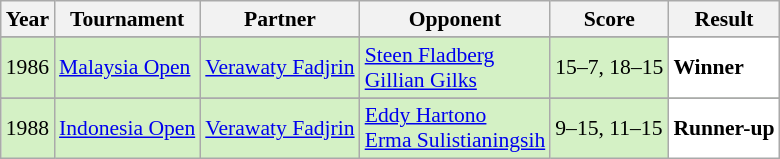<table class="sortable wikitable" style="font-size: 90%">
<tr>
<th>Year</th>
<th>Tournament</th>
<th>Partner</th>
<th>Opponent</th>
<th>Score</th>
<th>Result</th>
</tr>
<tr>
</tr>
<tr style="background:#D4F1C5">
<td align="center">1986</td>
<td align="left"><a href='#'>Malaysia Open</a></td>
<td align="left"> <a href='#'>Verawaty Fadjrin</a></td>
<td align="left"> <a href='#'>Steen Fladberg</a> <br>  <a href='#'>Gillian Gilks</a></td>
<td align="left">15–7, 18–15</td>
<td style="text-align:left; background:white"> <strong>Winner</strong></td>
</tr>
<tr>
</tr>
<tr style="background:#D4F1C5">
<td align="center">1988</td>
<td align="left"><a href='#'>Indonesia Open</a></td>
<td align="left"> <a href='#'>Verawaty Fadjrin</a></td>
<td align="left"> <a href='#'>Eddy Hartono</a> <br>  <a href='#'>Erma Sulistianingsih</a></td>
<td align="left">9–15, 11–15</td>
<td style="text-align:left; background:white"> <strong>Runner-up</strong></td>
</tr>
</table>
